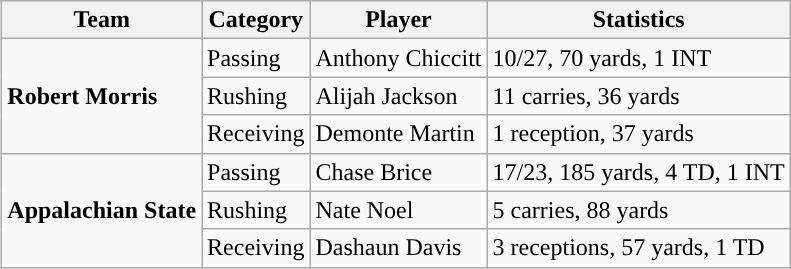<table class="wikitable" style="float: right;">
<tr>
<th>Team</th>
<th>Category</th>
<th>Player</th>
<th>Statistics</th>
</tr>
<tr>
<td rowspan=3><strong>Robert Morris</strong></td>
<td>Passing</td>
<td>Anthony Chiccitt</td>
<td>10/27, 70 yards, 1 INT</td>
</tr>
<tr>
<td>Rushing</td>
<td>Alijah Jackson</td>
<td>11 carries, 36 yards</td>
</tr>
<tr>
<td>Receiving</td>
<td>Demonte Martin</td>
<td>1 reception, 37 yards</td>
</tr>
<tr>
<td rowspan=3><strong>Appalachian State</strong></td>
<td>Passing</td>
<td>Chase Brice</td>
<td>17/23, 185 yards, 4 TD, 1 INT</td>
</tr>
<tr>
<td>Rushing</td>
<td>Nate Noel</td>
<td>5 carries, 88 yards</td>
</tr>
<tr>
<td>Receiving</td>
<td>Dashaun Davis</td>
<td>3 receptions, 57 yards, 1 TD</td>
</tr>
</table>
